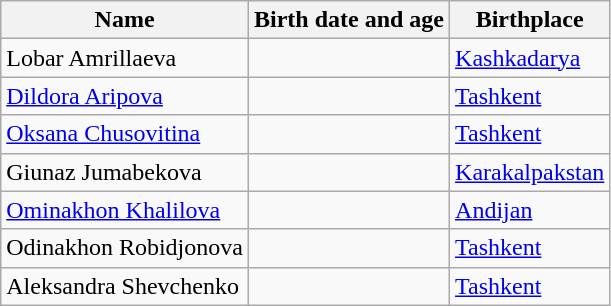<table class="wikitable">
<tr>
<th>Name</th>
<th>Birth date and age</th>
<th>Birthplace</th>
</tr>
<tr>
<td>Lobar Amrillaeva</td>
<td></td>
<td><a href='#'> Kashkadarya</a></td>
</tr>
<tr>
<td><a href='#'>Dildora Aripova</a></td>
<td></td>
<td><a href='#'>Tashkent</a></td>
</tr>
<tr>
<td><a href='#'>Oksana Chusovitina</a></td>
<td></td>
<td><a href='#'>Tashkent</a></td>
</tr>
<tr>
<td>Giunaz Jumabekova</td>
<td></td>
<td><a href='#'>Karakalpakstan</a></td>
</tr>
<tr>
<td><a href='#'>Ominakhon Khalilova</a></td>
<td></td>
<td><a href='#'>Andijan</a></td>
</tr>
<tr>
<td>Odinakhon Robidjonova</td>
<td></td>
<td><a href='#'>Tashkent</a></td>
</tr>
<tr>
<td>Aleksandra Shevchenko</td>
<td></td>
<td><a href='#'>Tashkent</a></td>
</tr>
</table>
